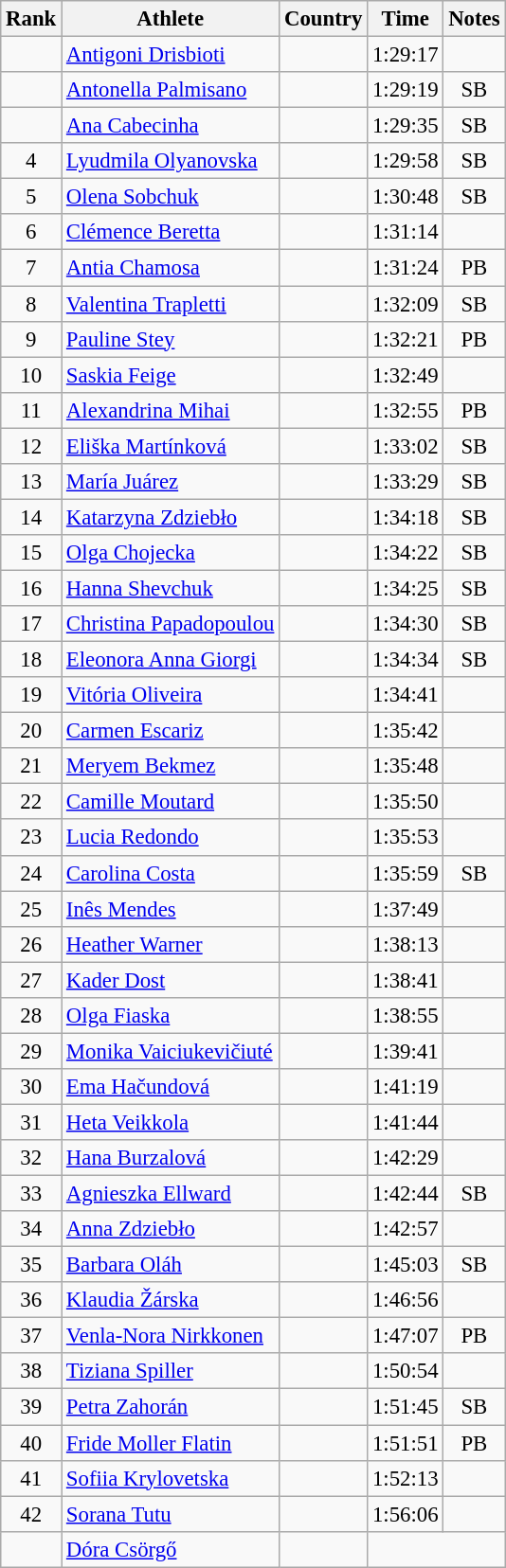<table class="wikitable sortable" style=" text-align:center; font-size:95%;">
<tr>
<th>Rank</th>
<th>Athlete</th>
<th>Country</th>
<th>Time</th>
<th>Notes</th>
</tr>
<tr>
<td></td>
<td align=left><a href='#'>Antigoni Drisbioti</a></td>
<td align=left></td>
<td>1:29:17</td>
<td></td>
</tr>
<tr>
<td></td>
<td align=left><a href='#'>Antonella Palmisano</a></td>
<td align=left></td>
<td>1:29:19</td>
<td>SB</td>
</tr>
<tr>
<td></td>
<td align=left><a href='#'>Ana Cabecinha</a></td>
<td align=left></td>
<td>1:29:35</td>
<td>SB</td>
</tr>
<tr>
<td>4</td>
<td align=left><a href='#'>Lyudmila Olyanovska</a></td>
<td align=left></td>
<td>1:29:58</td>
<td>SB</td>
</tr>
<tr>
<td>5</td>
<td align=left><a href='#'>Olena Sobchuk</a></td>
<td align=left></td>
<td>1:30:48</td>
<td>SB</td>
</tr>
<tr>
<td>6</td>
<td align=left><a href='#'>Clémence Beretta</a></td>
<td align=left></td>
<td>1:31:14</td>
<td></td>
</tr>
<tr>
<td>7</td>
<td align=left><a href='#'>Antia Chamosa</a></td>
<td align=left></td>
<td>1:31:24</td>
<td>PB</td>
</tr>
<tr>
<td>8</td>
<td align=left><a href='#'>Valentina Trapletti</a></td>
<td align=left></td>
<td>1:32:09</td>
<td>SB</td>
</tr>
<tr>
<td>9</td>
<td align=left><a href='#'>Pauline Stey</a></td>
<td align=left></td>
<td>1:32:21</td>
<td>PB</td>
</tr>
<tr>
<td>10</td>
<td align=left><a href='#'>Saskia Feige</a></td>
<td align=left></td>
<td>1:32:49</td>
<td></td>
</tr>
<tr>
<td>11</td>
<td align=left><a href='#'>Alexandrina Mihai</a></td>
<td align=left></td>
<td>1:32:55</td>
<td>PB</td>
</tr>
<tr>
<td>12</td>
<td align=left><a href='#'>Eliška Martínková</a></td>
<td align=left></td>
<td>1:33:02</td>
<td>SB</td>
</tr>
<tr>
<td>13</td>
<td align=left><a href='#'>María Juárez</a></td>
<td align=left></td>
<td>1:33:29</td>
<td>SB</td>
</tr>
<tr>
<td>14</td>
<td align=left><a href='#'>Katarzyna Zdziebło</a></td>
<td align=left></td>
<td>1:34:18</td>
<td>SB</td>
</tr>
<tr>
<td>15</td>
<td align=left><a href='#'>Olga Chojecka</a></td>
<td align=left></td>
<td>1:34:22</td>
<td>SB</td>
</tr>
<tr>
<td>16</td>
<td align=left><a href='#'>Hanna Shevchuk</a></td>
<td align=left></td>
<td>1:34:25</td>
<td>SB</td>
</tr>
<tr>
<td>17</td>
<td align=left><a href='#'>Christina Papadopoulou</a></td>
<td align=left></td>
<td>1:34:30</td>
<td>SB</td>
</tr>
<tr>
<td>18</td>
<td align=left><a href='#'>Eleonora Anna Giorgi</a></td>
<td align=left></td>
<td>1:34:34</td>
<td>SB</td>
</tr>
<tr>
<td>19</td>
<td align=left><a href='#'>Vitória Oliveira</a></td>
<td align=left></td>
<td>1:34:41</td>
<td></td>
</tr>
<tr>
<td>20</td>
<td align=left><a href='#'>Carmen Escariz</a></td>
<td align=left></td>
<td>1:35:42</td>
<td></td>
</tr>
<tr>
<td>21</td>
<td align=left><a href='#'>Meryem Bekmez</a></td>
<td align=left></td>
<td>1:35:48</td>
<td></td>
</tr>
<tr>
<td>22</td>
<td align=left><a href='#'>Camille Moutard</a></td>
<td align=left></td>
<td>1:35:50</td>
<td></td>
</tr>
<tr>
<td>23</td>
<td align=left><a href='#'>Lucia Redondo</a></td>
<td align=left></td>
<td>1:35:53</td>
<td></td>
</tr>
<tr>
<td>24</td>
<td align=left><a href='#'>Carolina Costa</a></td>
<td align=left></td>
<td>1:35:59</td>
<td>SB</td>
</tr>
<tr>
<td>25</td>
<td align=left><a href='#'>Inês Mendes</a></td>
<td align=left></td>
<td>1:37:49</td>
<td></td>
</tr>
<tr>
<td>26</td>
<td align=left><a href='#'>Heather Warner</a></td>
<td align=left></td>
<td>1:38:13</td>
<td></td>
</tr>
<tr>
<td>27</td>
<td align=left><a href='#'>Kader Dost</a></td>
<td align=left></td>
<td>1:38:41</td>
<td></td>
</tr>
<tr>
<td>28</td>
<td align=left><a href='#'>Olga Fiaska</a></td>
<td align=left></td>
<td>1:38:55</td>
<td></td>
</tr>
<tr>
<td>29</td>
<td align=left><a href='#'>Monika Vaiciukevičiuté</a></td>
<td align=left></td>
<td>1:39:41</td>
<td></td>
</tr>
<tr>
<td>30</td>
<td align=left><a href='#'>Ema Hačundová</a></td>
<td align=left></td>
<td>1:41:19</td>
<td></td>
</tr>
<tr>
<td>31</td>
<td align=left><a href='#'>Heta Veikkola</a></td>
<td align=left></td>
<td>1:41:44</td>
<td></td>
</tr>
<tr>
<td>32</td>
<td align=left><a href='#'>Hana Burzalová</a></td>
<td align=left></td>
<td>1:42:29</td>
<td></td>
</tr>
<tr>
<td>33</td>
<td align=left><a href='#'>Agnieszka Ellward</a></td>
<td align=left></td>
<td>1:42:44</td>
<td>SB</td>
</tr>
<tr>
<td>34</td>
<td align=left><a href='#'>Anna Zdziebło</a></td>
<td align=left></td>
<td>1:42:57</td>
<td></td>
</tr>
<tr>
<td>35</td>
<td align=left><a href='#'>Barbara Oláh</a></td>
<td align=left></td>
<td>1:45:03</td>
<td>SB</td>
</tr>
<tr>
<td>36</td>
<td align=left><a href='#'>Klaudia Žárska</a></td>
<td align=left></td>
<td>1:46:56</td>
<td></td>
</tr>
<tr>
<td>37</td>
<td align=left><a href='#'>Venla-Nora Nirkkonen</a></td>
<td align=left></td>
<td>1:47:07</td>
<td>PB</td>
</tr>
<tr>
<td>38</td>
<td align=left><a href='#'>Tiziana Spiller</a></td>
<td align=left></td>
<td>1:50:54</td>
<td></td>
</tr>
<tr>
<td>39</td>
<td align=left><a href='#'>Petra Zahorán</a></td>
<td align=left></td>
<td>1:51:45</td>
<td>SB</td>
</tr>
<tr>
<td>40</td>
<td align=left><a href='#'>Fride Moller Flatin</a></td>
<td align=left></td>
<td>1:51:51</td>
<td>PB</td>
</tr>
<tr>
<td>41</td>
<td align=left><a href='#'>Sofiia Krylovetska</a></td>
<td align=left></td>
<td>1:52:13</td>
<td></td>
</tr>
<tr>
<td>42</td>
<td align=left><a href='#'>Sorana Tutu</a></td>
<td align=left></td>
<td>1:56:06</td>
<td></td>
</tr>
<tr>
<td></td>
<td align=left><a href='#'>Dóra Csörgő</a></td>
<td align=left></td>
<td colspan=2></td>
</tr>
</table>
